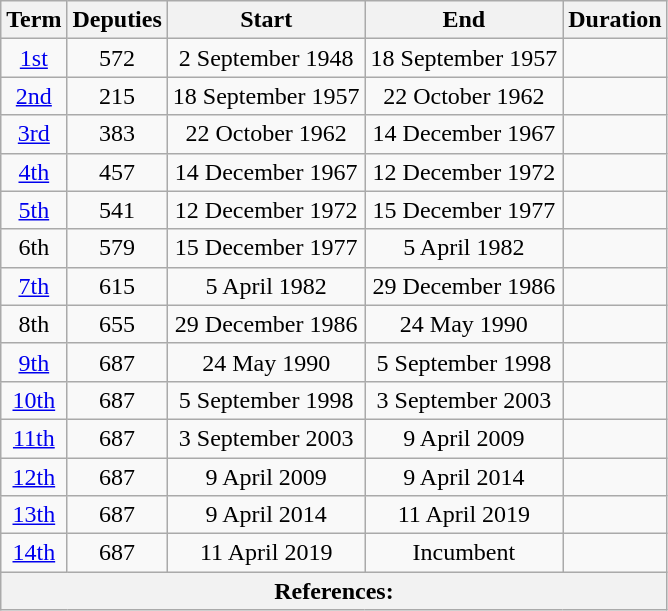<table class="wikitable sortable">
<tr>
<th>Term</th>
<th>Deputies</th>
<th>Start</th>
<th>End</th>
<th>Duration</th>
</tr>
<tr>
<td align="center"><a href='#'>1st</a></td>
<td align="center">572</td>
<td align="center">2 September 1948</td>
<td align="center">18 September 1957</td>
<td align="center"></td>
</tr>
<tr>
<td align="center"><a href='#'>2nd</a></td>
<td align="center">215</td>
<td align="center">18 September 1957</td>
<td align="center">22 October 1962</td>
<td align="center"></td>
</tr>
<tr>
<td align="center"><a href='#'>3rd</a></td>
<td align="center">383</td>
<td align="center">22 October 1962</td>
<td align="center">14 December 1967</td>
<td align="center"></td>
</tr>
<tr>
<td align="center"><a href='#'>4th</a></td>
<td align="center">457</td>
<td align="center">14 December 1967</td>
<td align="center">12 December 1972</td>
<td align="center"></td>
</tr>
<tr>
<td align="center"><a href='#'>5th</a></td>
<td align="center">541</td>
<td align="center">12 December 1972</td>
<td align="center">15 December 1977</td>
<td align="center"></td>
</tr>
<tr>
<td align="center">6th</td>
<td align="center">579</td>
<td align="center">15 December 1977</td>
<td align="center">5 April 1982</td>
<td align="center"></td>
</tr>
<tr>
<td align="center"><a href='#'>7th</a></td>
<td align="center">615</td>
<td align="center">5 April 1982</td>
<td align="center">29 December 1986</td>
<td align="center"></td>
</tr>
<tr>
<td align="center">8th</td>
<td align="center">655</td>
<td align="center">29 December 1986</td>
<td align="center">24 May 1990</td>
<td align="center"></td>
</tr>
<tr>
<td align="center"><a href='#'>9th</a></td>
<td align="center">687</td>
<td align="center">24 May 1990</td>
<td align="center">5 September 1998</td>
<td align="center"></td>
</tr>
<tr>
<td align="center"><a href='#'>10th</a></td>
<td align="center">687</td>
<td align="center">5 September 1998</td>
<td align="center">3 September 2003</td>
<td align="center"></td>
</tr>
<tr>
<td align="center"><a href='#'>11th</a></td>
<td align="center">687</td>
<td align="center">3 September 2003</td>
<td align="center">9 April 2009</td>
<td align="center"></td>
</tr>
<tr>
<td align="center"><a href='#'>12th</a></td>
<td align="center">687</td>
<td align="center">9 April 2009</td>
<td align="center">9 April 2014</td>
<td align="center"></td>
</tr>
<tr>
<td align="center"><a href='#'>13th</a></td>
<td align="center">687</td>
<td align="center">9 April 2014</td>
<td align="center">11 April 2019</td>
<td align="center"></td>
</tr>
<tr>
<td align="center"><a href='#'>14th</a></td>
<td align="center">687</td>
<td align="center">11 April 2019</td>
<td align="center">Incumbent</td>
<td align="center"></td>
</tr>
<tr>
<th colspan="8" unsortable><strong>References:</strong><br></th>
</tr>
</table>
